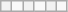<table class="wikitable">
<tr>
<th></th>
<td></td>
<th></th>
<td></td>
<th></th>
<td></td>
</tr>
</table>
